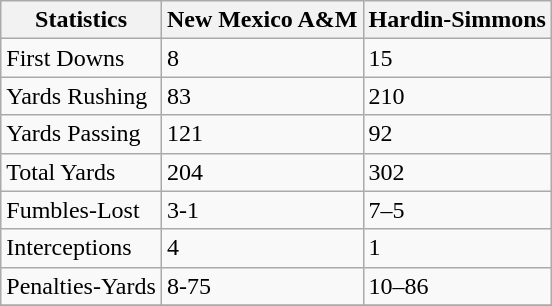<table class="wikitable">
<tr>
<th>Statistics</th>
<th>New Mexico A&M</th>
<th>Hardin-Simmons</th>
</tr>
<tr>
<td>First Downs</td>
<td>8</td>
<td>15</td>
</tr>
<tr>
<td>Yards Rushing</td>
<td>83</td>
<td>210</td>
</tr>
<tr>
<td>Yards Passing</td>
<td>121</td>
<td>92</td>
</tr>
<tr>
<td>Total Yards</td>
<td>204</td>
<td>302</td>
</tr>
<tr>
<td>Fumbles-Lost</td>
<td>3-1</td>
<td>7–5</td>
</tr>
<tr>
<td>Interceptions</td>
<td>4</td>
<td>1</td>
</tr>
<tr>
<td>Penalties-Yards</td>
<td>8-75</td>
<td>10–86</td>
</tr>
<tr>
</tr>
</table>
